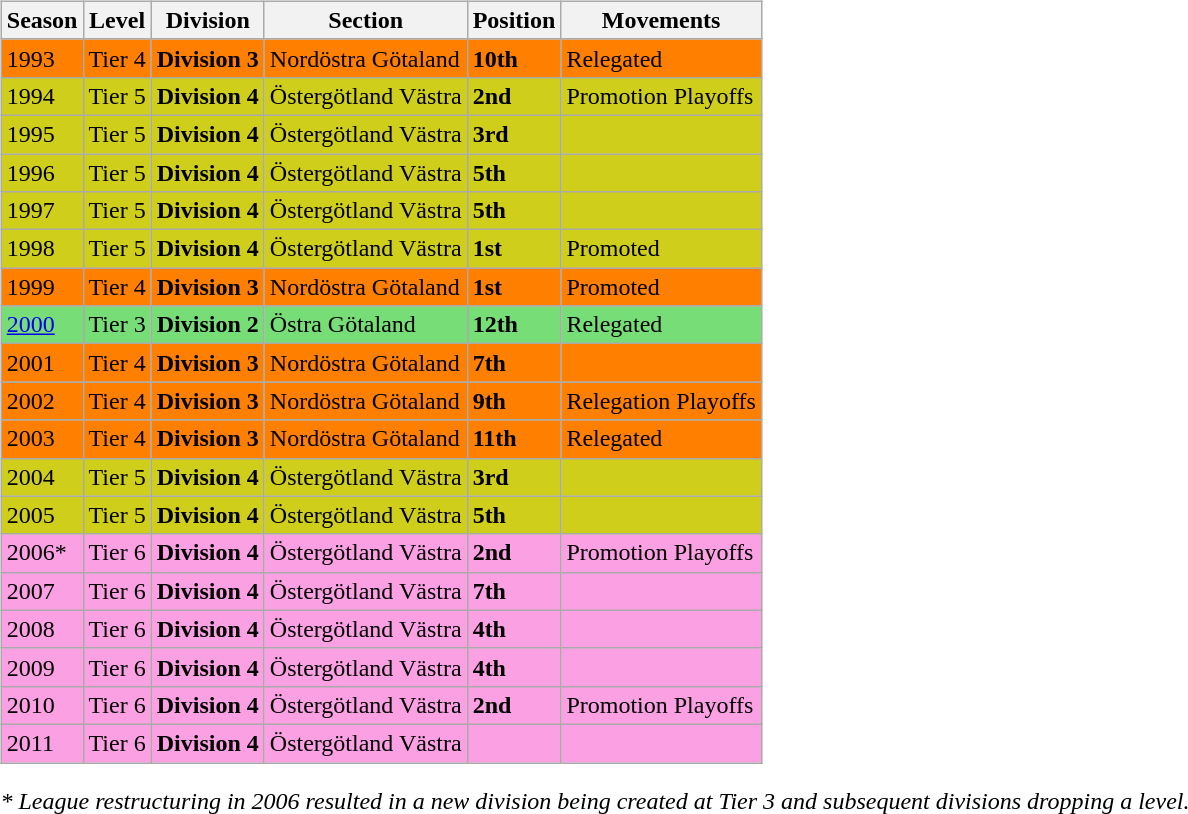<table>
<tr>
<td valign="top" width=0%><br><table class="wikitable">
<tr style="background:#f0f6fa;">
<th><strong>Season</strong></th>
<th><strong>Level</strong></th>
<th><strong>Division</strong></th>
<th><strong>Section</strong></th>
<th><strong>Position</strong></th>
<th><strong>Movements</strong></th>
</tr>
<tr>
<td style="background:#FF7F00;">1993</td>
<td style="background:#FF7F00;">Tier 4</td>
<td style="background:#FF7F00;"><strong>Division 3</strong></td>
<td style="background:#FF7F00;">Nordöstra Götaland</td>
<td style="background:#FF7F00;"><strong>10th</strong></td>
<td style="background:#FF7F00;">Relegated</td>
</tr>
<tr>
<td style="background:#CECE1B;">1994</td>
<td style="background:#CECE1B;">Tier 5</td>
<td style="background:#CECE1B;"><strong>Division 4</strong></td>
<td style="background:#CECE1B;">Östergötland Västra</td>
<td style="background:#CECE1B;"><strong>2nd</strong></td>
<td style="background:#CECE1B;">Promotion Playoffs</td>
</tr>
<tr>
<td style="background:#CECE1B;">1995</td>
<td style="background:#CECE1B;">Tier 5</td>
<td style="background:#CECE1B;"><strong>Division 4</strong></td>
<td style="background:#CECE1B;">Östergötland Västra</td>
<td style="background:#CECE1B;"><strong>3rd</strong></td>
<td style="background:#CECE1B;"></td>
</tr>
<tr>
<td style="background:#CECE1B;">1996</td>
<td style="background:#CECE1B;">Tier 5</td>
<td style="background:#CECE1B;"><strong>Division 4</strong></td>
<td style="background:#CECE1B;">Östergötland Västra</td>
<td style="background:#CECE1B;"><strong>5th</strong></td>
<td style="background:#CECE1B;"></td>
</tr>
<tr>
<td style="background:#CECE1B;">1997</td>
<td style="background:#CECE1B;">Tier 5</td>
<td style="background:#CECE1B;"><strong>Division 4</strong></td>
<td style="background:#CECE1B;">Östergötland Västra</td>
<td style="background:#CECE1B;"><strong>5th</strong></td>
<td style="background:#CECE1B;"></td>
</tr>
<tr>
<td style="background:#CECE1B;">1998</td>
<td style="background:#CECE1B;">Tier 5</td>
<td style="background:#CECE1B;"><strong>Division 4</strong></td>
<td style="background:#CECE1B;">Östergötland Västra</td>
<td style="background:#CECE1B;"><strong>1st</strong></td>
<td style="background:#CECE1B;">Promoted</td>
</tr>
<tr>
<td style="background:#FF7F00;">1999</td>
<td style="background:#FF7F00;">Tier 4</td>
<td style="background:#FF7F00;"><strong>Division 3</strong></td>
<td style="background:#FF7F00;">Nordöstra Götaland</td>
<td style="background:#FF7F00;"><strong>1st</strong></td>
<td style="background:#FF7F00;">Promoted</td>
</tr>
<tr>
<td style="background:#77DD77;"><a href='#'>2000</a></td>
<td style="background:#77DD77;">Tier 3</td>
<td style="background:#77DD77;"><strong>Division 2</strong></td>
<td style="background:#77DD77;">Östra Götaland</td>
<td style="background:#77DD77;"><strong>12th</strong></td>
<td style="background:#77DD77;">Relegated</td>
</tr>
<tr>
<td style="background:#FF7F00;">2001</td>
<td style="background:#FF7F00;">Tier 4</td>
<td style="background:#FF7F00;"><strong>Division 3</strong></td>
<td style="background:#FF7F00;">Nordöstra Götaland</td>
<td style="background:#FF7F00;"><strong>7th</strong></td>
<td style="background:#FF7F00;"></td>
</tr>
<tr>
<td style="background:#FF7F00;">2002</td>
<td style="background:#FF7F00;">Tier 4</td>
<td style="background:#FF7F00;"><strong>Division 3</strong></td>
<td style="background:#FF7F00;">Nordöstra Götaland</td>
<td style="background:#FF7F00;"><strong>9th</strong></td>
<td style="background:#FF7F00;">Relegation Playoffs</td>
</tr>
<tr>
<td style="background:#FF7F00;">2003</td>
<td style="background:#FF7F00;">Tier 4</td>
<td style="background:#FF7F00;"><strong>Division 3</strong></td>
<td style="background:#FF7F00;">Nordöstra Götaland</td>
<td style="background:#FF7F00;"><strong>11th</strong></td>
<td style="background:#FF7F00;">Relegated</td>
</tr>
<tr>
<td style="background:#CECE1B;">2004</td>
<td style="background:#CECE1B;">Tier 5</td>
<td style="background:#CECE1B;"><strong>Division 4</strong></td>
<td style="background:#CECE1B;">Östergötland Västra</td>
<td style="background:#CECE1B;"><strong>3rd</strong></td>
<td style="background:#CECE1B;"></td>
</tr>
<tr>
<td style="background:#CECE1B;">2005</td>
<td style="background:#CECE1B;">Tier 5</td>
<td style="background:#CECE1B;"><strong>Division 4</strong></td>
<td style="background:#CECE1B;">Östergötland Västra</td>
<td style="background:#CECE1B;"><strong>5th</strong></td>
<td style="background:#CECE1B;"></td>
</tr>
<tr>
<td style="background:#FBA0E3;">2006*</td>
<td style="background:#FBA0E3;">Tier 6</td>
<td style="background:#FBA0E3;"><strong>Division 4</strong></td>
<td style="background:#FBA0E3;">Östergötland Västra</td>
<td style="background:#FBA0E3;"><strong>2nd</strong></td>
<td style="background:#FBA0E3;">Promotion Playoffs</td>
</tr>
<tr>
<td style="background:#FBA0E3;">2007</td>
<td style="background:#FBA0E3;">Tier 6</td>
<td style="background:#FBA0E3;"><strong>Division 4</strong></td>
<td style="background:#FBA0E3;">Östergötland Västra</td>
<td style="background:#FBA0E3;"><strong>7th</strong></td>
<td style="background:#FBA0E3;"></td>
</tr>
<tr>
<td style="background:#FBA0E3;">2008</td>
<td style="background:#FBA0E3;">Tier 6</td>
<td style="background:#FBA0E3;"><strong>Division 4</strong></td>
<td style="background:#FBA0E3;">Östergötland Västra</td>
<td style="background:#FBA0E3;"><strong>4th</strong></td>
<td style="background:#FBA0E3;"></td>
</tr>
<tr>
<td style="background:#FBA0E3;">2009</td>
<td style="background:#FBA0E3;">Tier 6</td>
<td style="background:#FBA0E3;"><strong>Division 4</strong></td>
<td style="background:#FBA0E3;">Östergötland Västra</td>
<td style="background:#FBA0E3;"><strong>4th</strong></td>
<td style="background:#FBA0E3;"></td>
</tr>
<tr>
<td style="background:#FBA0E3;">2010</td>
<td style="background:#FBA0E3;">Tier 6</td>
<td style="background:#FBA0E3;"><strong>Division 4</strong></td>
<td style="background:#FBA0E3;">Östergötland Västra</td>
<td style="background:#FBA0E3;"><strong>2nd</strong></td>
<td style="background:#FBA0E3;">Promotion Playoffs</td>
</tr>
<tr>
<td style="background:#FBA0E3;">2011</td>
<td style="background:#FBA0E3;">Tier 6</td>
<td style="background:#FBA0E3;"><strong>Division 4</strong></td>
<td style="background:#FBA0E3;">Östergötland Västra</td>
<td style="background:#FBA0E3;"></td>
<td style="background:#FBA0E3;"></td>
</tr>
</table>
<em>* League restructuring in 2006 resulted in a new division being created at Tier 3 and subsequent divisions dropping a level.</em>


</td>
</tr>
</table>
